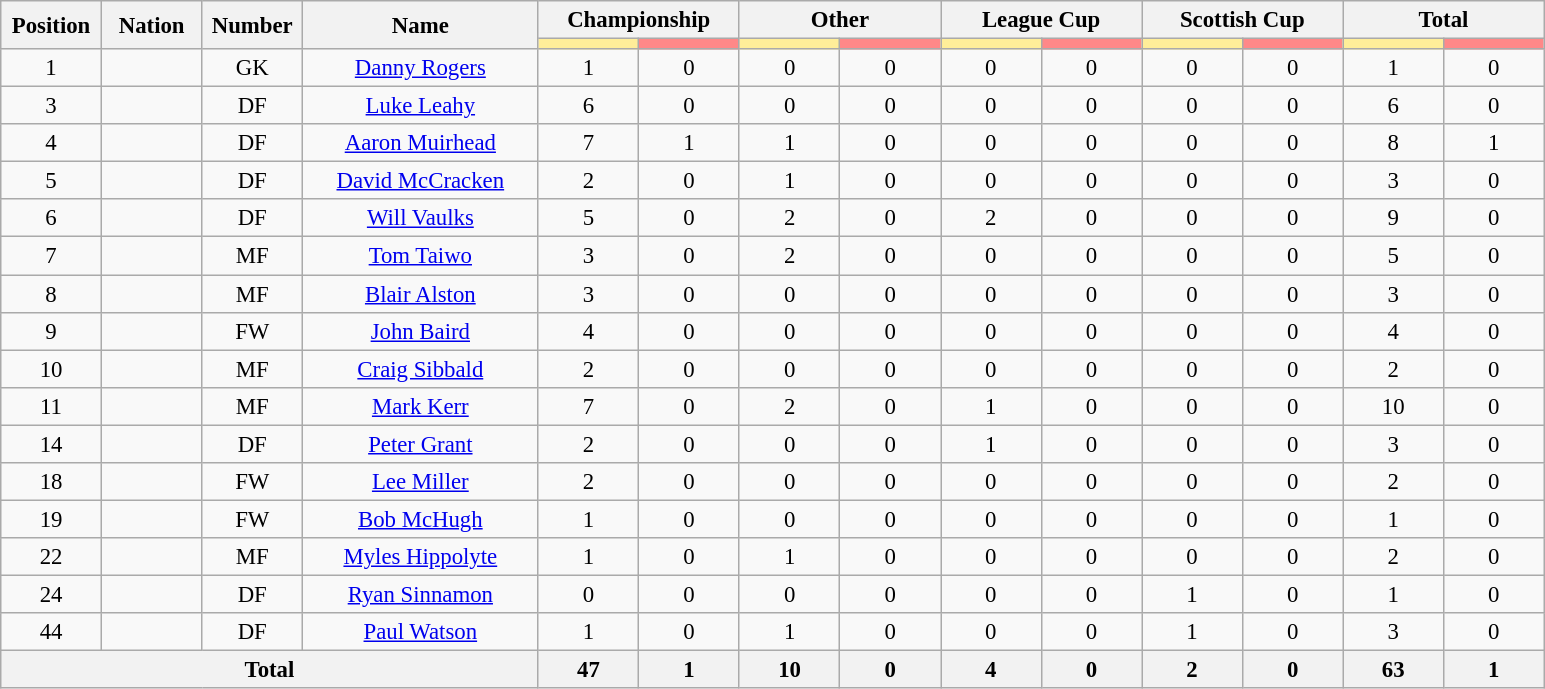<table class="wikitable" style="font-size: 95%; text-align: center;">
<tr>
<th rowspan=2 width=60>Position</th>
<th rowspan=2 width=60>Nation</th>
<th rowspan=2 width=60>Number</th>
<th rowspan=2 width=150>Name</th>
<th colspan=2>Championship</th>
<th colspan=2>Other</th>
<th colspan=2>League Cup</th>
<th colspan=2>Scottish Cup</th>
<th colspan=2>Total</th>
</tr>
<tr>
<th style="width:60px; background:#fe9;"></th>
<th style="width:60px; background:#ff8888;"></th>
<th style="width:60px; background:#fe9;"></th>
<th style="width:60px; background:#ff8888;"></th>
<th style="width:60px; background:#fe9;"></th>
<th style="width:60px; background:#ff8888;"></th>
<th style="width:60px; background:#fe9;"></th>
<th style="width:60px; background:#ff8888;"></th>
<th style="width:60px; background:#fe9;"></th>
<th style="width:60px; background:#ff8888;"></th>
</tr>
<tr>
<td>1</td>
<td></td>
<td>GK</td>
<td><a href='#'>Danny Rogers</a></td>
<td>1</td>
<td>0</td>
<td>0</td>
<td>0</td>
<td>0</td>
<td>0</td>
<td>0</td>
<td>0</td>
<td>1</td>
<td>0</td>
</tr>
<tr>
<td>3</td>
<td></td>
<td>DF</td>
<td><a href='#'>Luke Leahy</a></td>
<td>6</td>
<td>0</td>
<td>0</td>
<td>0</td>
<td>0</td>
<td>0</td>
<td>0</td>
<td>0</td>
<td>6</td>
<td>0</td>
</tr>
<tr>
<td>4</td>
<td></td>
<td>DF</td>
<td><a href='#'>Aaron Muirhead</a></td>
<td>7</td>
<td>1</td>
<td>1</td>
<td>0</td>
<td>0</td>
<td>0</td>
<td>0</td>
<td>0</td>
<td>8</td>
<td>1</td>
</tr>
<tr>
<td>5</td>
<td></td>
<td>DF</td>
<td><a href='#'>David McCracken</a></td>
<td>2</td>
<td>0</td>
<td>1</td>
<td>0</td>
<td>0</td>
<td>0</td>
<td>0</td>
<td>0</td>
<td>3</td>
<td>0</td>
</tr>
<tr>
<td>6</td>
<td></td>
<td>DF</td>
<td><a href='#'>Will Vaulks</a></td>
<td>5</td>
<td>0</td>
<td>2</td>
<td>0</td>
<td>2</td>
<td>0</td>
<td>0</td>
<td>0</td>
<td>9</td>
<td>0</td>
</tr>
<tr>
<td>7</td>
<td></td>
<td>MF</td>
<td><a href='#'>Tom Taiwo</a></td>
<td>3</td>
<td>0</td>
<td>2</td>
<td>0</td>
<td>0</td>
<td>0</td>
<td>0</td>
<td>0</td>
<td>5</td>
<td>0</td>
</tr>
<tr>
<td>8</td>
<td></td>
<td>MF</td>
<td><a href='#'>Blair Alston</a></td>
<td>3</td>
<td>0</td>
<td>0</td>
<td>0</td>
<td>0</td>
<td>0</td>
<td>0</td>
<td>0</td>
<td>3</td>
<td>0</td>
</tr>
<tr>
<td>9</td>
<td></td>
<td>FW</td>
<td><a href='#'>John Baird</a></td>
<td>4</td>
<td>0</td>
<td>0</td>
<td>0</td>
<td>0</td>
<td>0</td>
<td>0</td>
<td>0</td>
<td>4</td>
<td>0</td>
</tr>
<tr>
<td>10</td>
<td></td>
<td>MF</td>
<td><a href='#'>Craig Sibbald</a></td>
<td>2</td>
<td>0</td>
<td>0</td>
<td>0</td>
<td>0</td>
<td>0</td>
<td>0</td>
<td>0</td>
<td>2</td>
<td>0</td>
</tr>
<tr>
<td>11</td>
<td></td>
<td>MF</td>
<td><a href='#'>Mark Kerr</a></td>
<td>7</td>
<td>0</td>
<td>2</td>
<td>0</td>
<td>1</td>
<td>0</td>
<td>0</td>
<td>0</td>
<td>10</td>
<td>0</td>
</tr>
<tr>
<td>14</td>
<td></td>
<td>DF</td>
<td><a href='#'>Peter Grant</a></td>
<td>2</td>
<td>0</td>
<td>0</td>
<td>0</td>
<td>1</td>
<td>0</td>
<td>0</td>
<td>0</td>
<td>3</td>
<td>0</td>
</tr>
<tr>
<td>18</td>
<td></td>
<td>FW</td>
<td><a href='#'>Lee Miller</a></td>
<td>2</td>
<td>0</td>
<td>0</td>
<td>0</td>
<td>0</td>
<td>0</td>
<td>0</td>
<td>0</td>
<td>2</td>
<td>0</td>
</tr>
<tr>
<td>19</td>
<td></td>
<td>FW</td>
<td><a href='#'>Bob McHugh</a></td>
<td>1</td>
<td>0</td>
<td>0</td>
<td>0</td>
<td>0</td>
<td>0</td>
<td>0</td>
<td>0</td>
<td>1</td>
<td>0</td>
</tr>
<tr>
<td>22</td>
<td></td>
<td>MF</td>
<td><a href='#'>Myles Hippolyte</a></td>
<td>1</td>
<td>0</td>
<td>1</td>
<td>0</td>
<td>0</td>
<td>0</td>
<td>0</td>
<td>0</td>
<td>2</td>
<td>0</td>
</tr>
<tr>
<td>24</td>
<td></td>
<td>DF</td>
<td><a href='#'>Ryan Sinnamon</a></td>
<td>0</td>
<td>0</td>
<td>0</td>
<td>0</td>
<td>0</td>
<td>0</td>
<td>1</td>
<td>0</td>
<td>1</td>
<td>0</td>
</tr>
<tr>
<td>44</td>
<td></td>
<td>DF</td>
<td><a href='#'>Paul Watson</a></td>
<td>1</td>
<td>0</td>
<td>1</td>
<td>0</td>
<td>0</td>
<td>0</td>
<td>1</td>
<td>0</td>
<td>3</td>
<td>0</td>
</tr>
<tr>
<th colspan=4>Total</th>
<th>47</th>
<th>1</th>
<th>10</th>
<th>0</th>
<th>4</th>
<th>0</th>
<th>2</th>
<th>0</th>
<th>63</th>
<th>1</th>
</tr>
</table>
